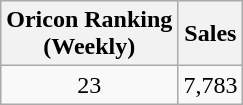<table class="wikitable">
<tr>
<th align="center">Oricon Ranking<br>(Weekly)</th>
<th align="center">Sales</th>
</tr>
<tr>
<td align="center">23</td>
<td align="center">7,783</td>
</tr>
</table>
